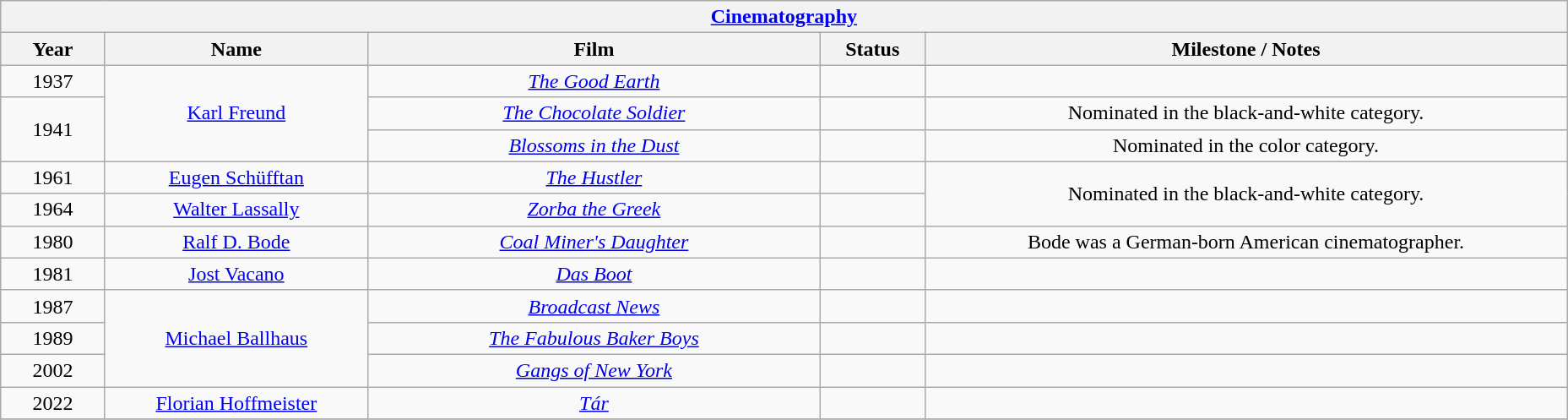<table class="wikitable" style="text-align: center">
<tr>
<th colspan=6 style="text-align:center;"><a href='#'>Cinematography</a></th>
</tr>
<tr>
<th style="width:075px;">Year</th>
<th style="width:200px;">Name</th>
<th style="width:350px;">Film</th>
<th style="width:075px;">Status</th>
<th style="width:500px;">Milestone / Notes</th>
</tr>
<tr>
<td style="text-align: center">1937</td>
<td rowspan="3"><a href='#'>Karl Freund</a></td>
<td><em><a href='#'>The Good Earth</a></em></td>
<td></td>
<td></td>
</tr>
<tr>
<td style="text-align: center" rowspan=2>1941</td>
<td><em><a href='#'>The Chocolate Soldier</a></em></td>
<td></td>
<td>Nominated in the black-and-white category.</td>
</tr>
<tr>
<td><em><a href='#'>Blossoms in the Dust</a></em></td>
<td></td>
<td>Nominated in the color category.</td>
</tr>
<tr>
<td>1961</td>
<td><a href='#'>Eugen Schüfftan</a></td>
<td><em><a href='#'>The Hustler</a></em></td>
<td></td>
<td rowspan="2">Nominated in the black-and-white category.</td>
</tr>
<tr>
<td style="text-align: center">1964</td>
<td><a href='#'>Walter Lassally</a></td>
<td><a href='#'><em>Zorba the Greek</em></a></td>
<td></td>
</tr>
<tr>
<td style="text-align: center">1980</td>
<td><a href='#'>Ralf D. Bode</a></td>
<td><a href='#'><em>Coal Miner's Daughter</em></a></td>
<td></td>
<td>Bode was a German-born American cinematographer.</td>
</tr>
<tr>
<td style="text-align: center">1981</td>
<td><a href='#'>Jost Vacano</a></td>
<td><em><a href='#'>Das Boot</a></em></td>
<td></td>
<td></td>
</tr>
<tr>
<td style="text-align: center">1987</td>
<td rowspan="3"><a href='#'>Michael Ballhaus</a></td>
<td><em><a href='#'>Broadcast News</a></em></td>
<td></td>
<td></td>
</tr>
<tr>
<td style="text-align: center">1989</td>
<td><em><a href='#'>The Fabulous Baker Boys</a></em></td>
<td></td>
<td></td>
</tr>
<tr>
<td style="text-align: center">2002</td>
<td><em><a href='#'>Gangs of New York</a></em></td>
<td></td>
<td></td>
</tr>
<tr>
<td style="text-align: center">2022</td>
<td><a href='#'>Florian Hoffmeister</a></td>
<td><em><a href='#'>Tár</a></em></td>
<td></td>
<td></td>
</tr>
<tr>
</tr>
</table>
